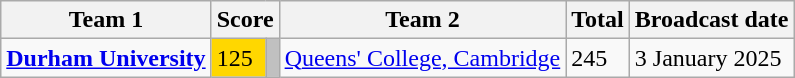<table class="wikitable">
<tr>
<th>Team 1</th>
<th colspan=2>Score</th>
<th>Team 2</th>
<th>Total</th>
<th>Broadcast date</th>
</tr>
<tr>
<td><strong><a href='#'>Durham University</a></strong></td>
<td style="background:gold">125</td>
<td style="background:silver"></td>
<td><a href='#'>Queens' College, Cambridge</a></td>
<td>245</td>
<td>3 January 2025</td>
</tr>
</table>
